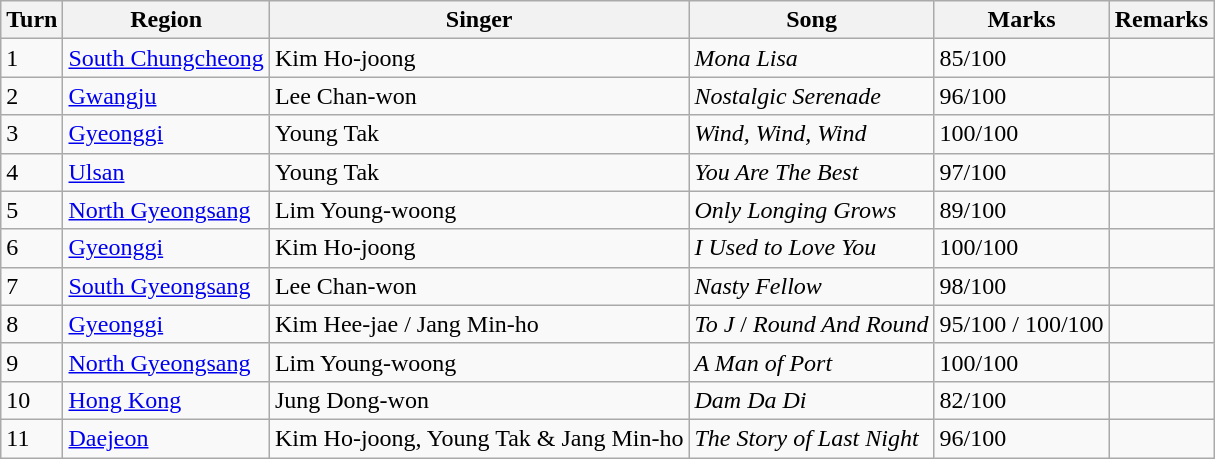<table class="wikitable collapsible collapsed">
<tr>
<th>Turn</th>
<th>Region</th>
<th>Singer</th>
<th>Song</th>
<th>Marks</th>
<th>Remarks</th>
</tr>
<tr>
<td>1</td>
<td><a href='#'>South Chungcheong</a></td>
<td>Kim Ho-joong</td>
<td><em>Mona Lisa</em></td>
<td>85/100</td>
<td></td>
</tr>
<tr>
<td>2</td>
<td><a href='#'>Gwangju</a></td>
<td>Lee Chan-won</td>
<td><em>Nostalgic Serenade</em></td>
<td>96/100</td>
<td></td>
</tr>
<tr>
<td>3</td>
<td><a href='#'>Gyeonggi</a></td>
<td>Young Tak</td>
<td><em>Wind, Wind, Wind</em></td>
<td>100/100</td>
<td></td>
</tr>
<tr>
<td>4</td>
<td><a href='#'>Ulsan</a></td>
<td>Young Tak</td>
<td><em>You Are The Best</em></td>
<td>97/100</td>
<td></td>
</tr>
<tr>
<td>5</td>
<td><a href='#'>North Gyeongsang</a></td>
<td>Lim Young-woong</td>
<td><em>Only Longing Grows</em></td>
<td>89/100</td>
<td></td>
</tr>
<tr>
<td>6</td>
<td><a href='#'>Gyeonggi</a></td>
<td>Kim Ho-joong</td>
<td><em>I Used to Love You</em></td>
<td>100/100</td>
<td></td>
</tr>
<tr>
<td>7</td>
<td><a href='#'>South Gyeongsang</a></td>
<td>Lee Chan-won</td>
<td><em>Nasty Fellow</em></td>
<td>98/100</td>
<td></td>
</tr>
<tr>
<td>8</td>
<td><a href='#'>Gyeonggi</a></td>
<td>Kim Hee-jae / Jang Min-ho</td>
<td><em>To J</em> / <em>Round And Round</em></td>
<td>95/100 / 100/100</td>
<td></td>
</tr>
<tr>
<td>9</td>
<td><a href='#'>North Gyeongsang</a></td>
<td>Lim Young-woong</td>
<td><em>A Man of Port</em></td>
<td>100/100</td>
<td></td>
</tr>
<tr>
<td>10</td>
<td><a href='#'>Hong Kong</a></td>
<td>Jung Dong-won</td>
<td><em>Dam Da Di</em></td>
<td>82/100</td>
<td></td>
</tr>
<tr>
<td>11</td>
<td><a href='#'>Daejeon</a></td>
<td>Kim Ho-joong, Young Tak & Jang Min-ho</td>
<td><em>The Story of Last Night</em></td>
<td>96/100</td>
<td></td>
</tr>
</table>
